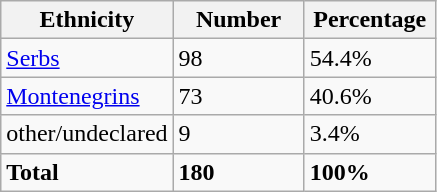<table class="wikitable">
<tr>
<th width="100px">Ethnicity</th>
<th width="80px">Number</th>
<th width="80px">Percentage</th>
</tr>
<tr>
<td><a href='#'>Serbs</a></td>
<td>98</td>
<td>54.4%</td>
</tr>
<tr>
<td><a href='#'>Montenegrins</a></td>
<td>73</td>
<td>40.6%</td>
</tr>
<tr>
<td>other/undeclared</td>
<td>9</td>
<td>3.4%</td>
</tr>
<tr>
<td><strong>Total</strong></td>
<td><strong>180</strong></td>
<td><strong>100%</strong></td>
</tr>
</table>
